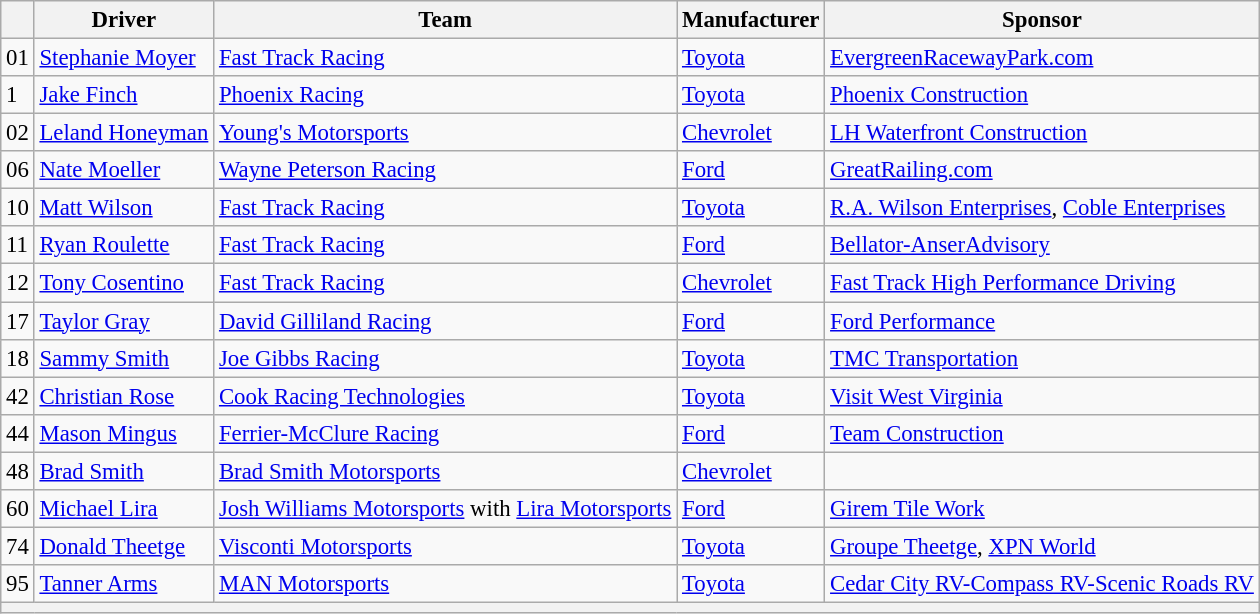<table class="wikitable" style="font-size:95%">
<tr>
<th></th>
<th>Driver</th>
<th>Team</th>
<th>Manufacturer</th>
<th>Sponsor</th>
</tr>
<tr>
<td>01</td>
<td><a href='#'>Stephanie Moyer</a></td>
<td><a href='#'>Fast Track Racing</a></td>
<td><a href='#'>Toyota</a></td>
<td><a href='#'>EvergreenRacewayPark.com</a></td>
</tr>
<tr>
<td>1</td>
<td><a href='#'>Jake Finch</a></td>
<td><a href='#'>Phoenix Racing</a></td>
<td><a href='#'>Toyota</a></td>
<td><a href='#'>Phoenix Construction</a></td>
</tr>
<tr>
<td>02</td>
<td><a href='#'>Leland Honeyman</a></td>
<td><a href='#'>Young's Motorsports</a></td>
<td><a href='#'>Chevrolet</a></td>
<td><a href='#'>LH Waterfront Construction</a></td>
</tr>
<tr>
<td>06</td>
<td><a href='#'>Nate Moeller</a></td>
<td><a href='#'>Wayne Peterson Racing</a></td>
<td><a href='#'>Ford</a></td>
<td><a href='#'>GreatRailing.com</a></td>
</tr>
<tr>
<td>10</td>
<td><a href='#'>Matt Wilson</a></td>
<td><a href='#'>Fast Track Racing</a></td>
<td><a href='#'>Toyota</a></td>
<td><a href='#'>R.A. Wilson Enterprises</a>, <a href='#'>Coble Enterprises</a></td>
</tr>
<tr>
<td>11</td>
<td><a href='#'>Ryan Roulette</a></td>
<td><a href='#'>Fast Track Racing</a></td>
<td><a href='#'>Ford</a></td>
<td><a href='#'>Bellator-AnserAdvisory</a></td>
</tr>
<tr>
<td>12</td>
<td><a href='#'>Tony Cosentino</a></td>
<td><a href='#'>Fast Track Racing</a></td>
<td><a href='#'>Chevrolet</a></td>
<td><a href='#'>Fast Track High Performance Driving</a></td>
</tr>
<tr>
<td>17</td>
<td><a href='#'>Taylor Gray</a></td>
<td><a href='#'>David Gilliland Racing</a></td>
<td><a href='#'>Ford</a></td>
<td><a href='#'>Ford Performance</a></td>
</tr>
<tr>
<td>18</td>
<td><a href='#'>Sammy Smith</a></td>
<td><a href='#'>Joe Gibbs Racing</a></td>
<td><a href='#'>Toyota</a></td>
<td><a href='#'>TMC Transportation</a></td>
</tr>
<tr>
<td>42</td>
<td><a href='#'>Christian Rose</a></td>
<td><a href='#'>Cook Racing Technologies</a></td>
<td><a href='#'>Toyota</a></td>
<td><a href='#'>Visit West Virginia</a></td>
</tr>
<tr>
<td>44</td>
<td><a href='#'>Mason Mingus</a></td>
<td><a href='#'>Ferrier-McClure Racing</a></td>
<td><a href='#'>Ford</a></td>
<td><a href='#'>Team Construction</a></td>
</tr>
<tr>
<td>48</td>
<td><a href='#'>Brad Smith</a></td>
<td><a href='#'>Brad Smith Motorsports</a></td>
<td><a href='#'>Chevrolet</a></td>
<td></td>
</tr>
<tr>
<td>60</td>
<td><a href='#'>Michael Lira</a></td>
<td><a href='#'>Josh Williams Motorsports</a> with <a href='#'>Lira Motorsports</a></td>
<td><a href='#'>Ford</a></td>
<td><a href='#'>Girem Tile Work</a></td>
</tr>
<tr>
<td>74</td>
<td><a href='#'>Donald Theetge</a></td>
<td><a href='#'>Visconti Motorsports</a></td>
<td><a href='#'>Toyota</a></td>
<td><a href='#'>Groupe Theetge</a>, <a href='#'>XPN World</a></td>
</tr>
<tr>
<td>95</td>
<td><a href='#'>Tanner Arms</a></td>
<td><a href='#'>MAN Motorsports</a></td>
<td><a href='#'>Toyota</a></td>
<td><a href='#'>Cedar City RV-Compass RV-Scenic Roads RV</a></td>
</tr>
<tr>
<th colspan="7"></th>
</tr>
</table>
